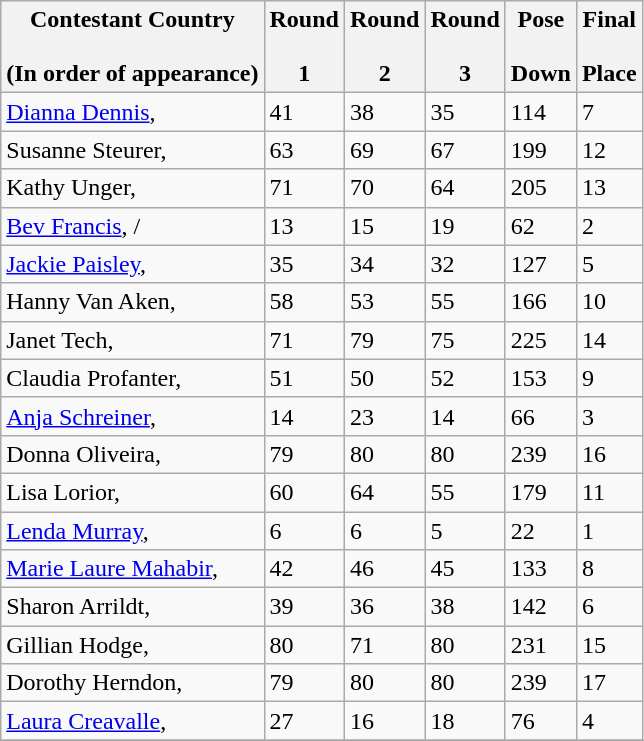<table class="wikitable sortable">
<tr>
<th>Contestant Country<br><br>(In order of appearance)</th>
<th>Round<br><br>1</th>
<th>Round<br><br>2</th>
<th>Round<br><br>3</th>
<th>Pose<br><br>Down</th>
<th>Final<br><br>Place</th>
</tr>
<tr>
<td><a href='#'>Dianna Dennis</a>, </td>
<td>41</td>
<td>38</td>
<td>35</td>
<td>114</td>
<td>7</td>
</tr>
<tr>
<td>Susanne Steurer, </td>
<td>63</td>
<td>69</td>
<td>67</td>
<td>199</td>
<td>12</td>
</tr>
<tr>
<td>Kathy Unger, </td>
<td>71</td>
<td>70</td>
<td>64</td>
<td>205</td>
<td>13</td>
</tr>
<tr>
<td><a href='#'>Bev Francis</a>, /</td>
<td>13</td>
<td>15</td>
<td>19</td>
<td>62</td>
<td>2</td>
</tr>
<tr>
<td><a href='#'>Jackie Paisley</a>, </td>
<td>35</td>
<td>34</td>
<td>32</td>
<td>127</td>
<td>5</td>
</tr>
<tr>
<td>Hanny Van Aken, </td>
<td>58</td>
<td>53</td>
<td>55</td>
<td>166</td>
<td>10</td>
</tr>
<tr>
<td>Janet Tech, </td>
<td>71</td>
<td>79</td>
<td>75</td>
<td>225</td>
<td>14</td>
</tr>
<tr>
<td>Claudia Profanter, </td>
<td>51</td>
<td>50</td>
<td>52</td>
<td>153</td>
<td>9</td>
</tr>
<tr>
<td><a href='#'>Anja Schreiner</a>, </td>
<td>14</td>
<td>23</td>
<td>14</td>
<td>66</td>
<td>3</td>
</tr>
<tr>
<td>Donna Oliveira, </td>
<td>79</td>
<td>80</td>
<td>80</td>
<td>239</td>
<td>16</td>
</tr>
<tr>
<td>Lisa Lorior, </td>
<td>60</td>
<td>64</td>
<td>55</td>
<td>179</td>
<td>11</td>
</tr>
<tr>
<td><a href='#'>Lenda Murray</a>, </td>
<td>6</td>
<td>6</td>
<td>5</td>
<td>22</td>
<td>1</td>
</tr>
<tr>
<td><a href='#'>Marie Laure Mahabir</a>, </td>
<td>42</td>
<td>46</td>
<td>45</td>
<td>133</td>
<td>8</td>
</tr>
<tr>
<td>Sharon Arrildt, </td>
<td>39</td>
<td>36</td>
<td>38</td>
<td>142</td>
<td>6</td>
</tr>
<tr>
<td>Gillian Hodge, </td>
<td>80</td>
<td>71</td>
<td>80</td>
<td>231</td>
<td>15</td>
</tr>
<tr>
<td>Dorothy Herndon, </td>
<td>79</td>
<td>80</td>
<td>80</td>
<td>239</td>
<td>17</td>
</tr>
<tr>
<td><a href='#'>Laura Creavalle</a>, </td>
<td>27</td>
<td>16</td>
<td>18</td>
<td>76</td>
<td>4</td>
</tr>
<tr>
</tr>
</table>
